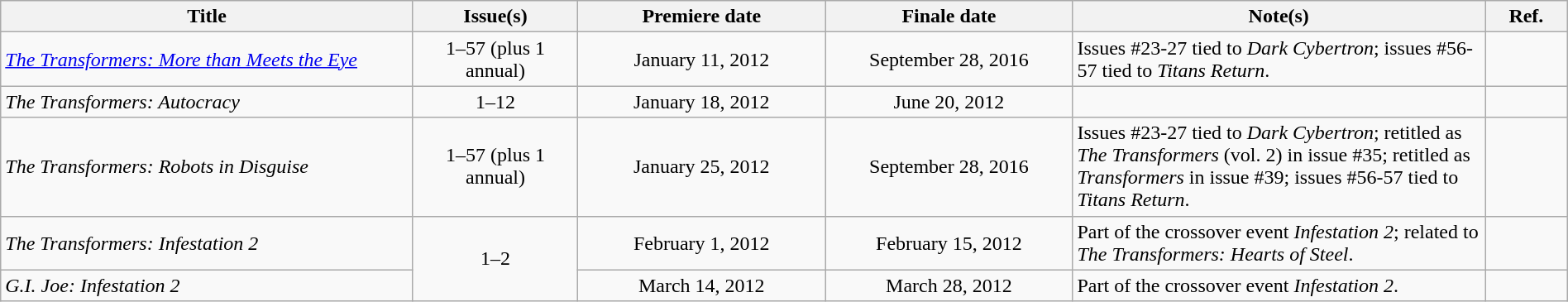<table class="wikitable" width="100%">
<tr>
<th scope="col" width="25%">Title</th>
<th scope="col" width="10%">Issue(s)</th>
<th scope="col" width="15%">Premiere date</th>
<th scope="col" width="15%">Finale date</th>
<th scope="col" width="25%">Note(s)</th>
<th scope="col" width="5%">Ref.</th>
</tr>
<tr>
<td><em><a href='#'>The Transformers: More than Meets the Eye</a></em></td>
<td style="text-align: center;">1–57 (plus 1 annual)</td>
<td style="text-align: center;">January 11, 2012</td>
<td style="text-align: center;">September 28, 2016</td>
<td>Issues #23-27 tied to <em>Dark Cybertron</em>; issues #56-57 tied to <em>Titans Return</em>.</td>
<td></td>
</tr>
<tr>
<td><em>The Transformers: Autocracy</em></td>
<td style="text-align: center;">1–12</td>
<td style="text-align: center;">January 18, 2012</td>
<td style="text-align: center;">June 20, 2012</td>
<td></td>
<td></td>
</tr>
<tr>
<td><em>The Transformers: Robots in Disguise</em></td>
<td style="text-align: center;">1–57 (plus 1 annual)</td>
<td style="text-align: center;">January 25, 2012</td>
<td style="text-align: center;">September 28, 2016</td>
<td>Issues #23-27 tied to <em>Dark Cybertron</em>; retitled as <em>The Transformers</em>  (vol. 2) in issue #35; retitled as <em>Transformers</em> in issue #39; issues #56-57 tied to <em>Titans Return</em>.</td>
<td></td>
</tr>
<tr>
<td><em>The Transformers: Infestation 2</em></td>
<td rowspan="2" style="text-align: center;">1–2</td>
<td style="text-align: center;">February 1, 2012</td>
<td style="text-align: center;">February 15, 2012</td>
<td>Part of the crossover event <em>Infestation 2</em>; related to <em>The Transformers: Hearts of Steel</em>.</td>
<td></td>
</tr>
<tr>
<td><em>G.I. Joe: Infestation 2</em></td>
<td style="text-align: center;">March 14, 2012</td>
<td style="text-align: center;">March 28, 2012</td>
<td>Part of the crossover event <em>Infestation 2</em>.</td>
<td></td>
</tr>
</table>
